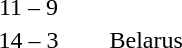<table style="text-align:center">
<tr>
<th width=200></th>
<th width=100></th>
<th width=200></th>
</tr>
<tr>
<td align=right><strong></strong></td>
<td>11 – 9</td>
<td align=left></td>
</tr>
<tr>
<td align=right><strong></strong></td>
<td>14 – 3</td>
<td align=left>Belarus</td>
</tr>
</table>
